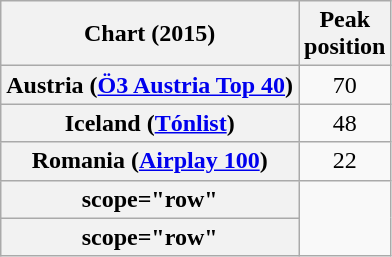<table class="wikitable sortable plainrowheaders" style="text-align:center">
<tr>
<th>Chart (2015)</th>
<th>Peak<br>position</th>
</tr>
<tr>
<th scope="row">Austria (<a href='#'>Ö3 Austria Top 40</a>)</th>
<td>70</td>
</tr>
<tr>
<th scope="row">Iceland (<a href='#'>Tónlist</a>)</th>
<td>48</td>
</tr>
<tr>
<th scope="row">Romania (<a href='#'>Airplay 100</a>)</th>
<td>22</td>
</tr>
<tr>
<th>scope="row"</th>
</tr>
<tr>
<th>scope="row"</th>
</tr>
</table>
